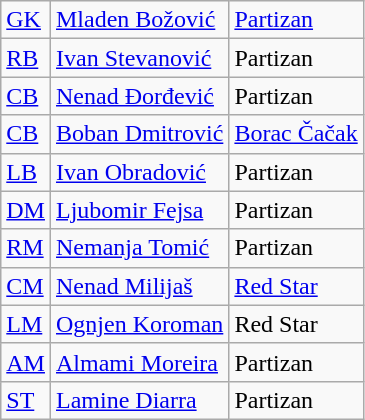<table class="wikitable">
<tr>
<td><a href='#'>GK</a></td>
<td><a href='#'>Mladen Božović</a></td>
<td><a href='#'>Partizan</a></td>
</tr>
<tr>
<td><a href='#'>RB</a></td>
<td><a href='#'>Ivan Stevanović</a></td>
<td>Partizan</td>
</tr>
<tr>
<td><a href='#'>CB</a></td>
<td><a href='#'>Nenad Đorđević</a></td>
<td>Partizan</td>
</tr>
<tr>
<td><a href='#'>CB</a></td>
<td><a href='#'>Boban Dmitrović</a></td>
<td><a href='#'>Borac Čačak</a></td>
</tr>
<tr>
<td><a href='#'>LB</a></td>
<td><a href='#'>Ivan Obradović</a></td>
<td>Partizan</td>
</tr>
<tr>
<td><a href='#'>DM</a></td>
<td><a href='#'>Ljubomir Fejsa</a></td>
<td>Partizan</td>
</tr>
<tr>
<td><a href='#'>RM</a></td>
<td><a href='#'>Nemanja Tomić</a></td>
<td>Partizan</td>
</tr>
<tr>
<td><a href='#'>CM</a></td>
<td><a href='#'>Nenad Milijaš</a></td>
<td><a href='#'>Red Star</a></td>
</tr>
<tr>
<td><a href='#'>LM</a></td>
<td><a href='#'>Ognjen Koroman</a></td>
<td>Red Star</td>
</tr>
<tr>
<td><a href='#'>AM</a></td>
<td><a href='#'>Almami Moreira</a></td>
<td>Partizan</td>
</tr>
<tr>
<td><a href='#'>ST</a></td>
<td><a href='#'>Lamine Diarra</a></td>
<td>Partizan</td>
</tr>
</table>
